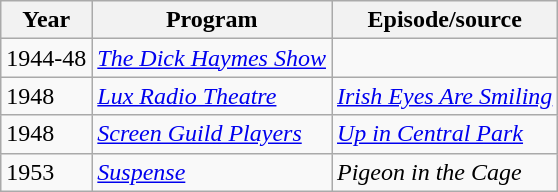<table class="wikitable">
<tr>
<th>Year</th>
<th>Program</th>
<th>Episode/source</th>
</tr>
<tr>
<td>1944-48</td>
<td><em><a href='#'>The Dick Haymes Show</a></em></td>
<td></td>
</tr>
<tr>
<td>1948</td>
<td><em><a href='#'>Lux Radio Theatre</a></em></td>
<td><em><a href='#'>Irish Eyes Are Smiling</a></em></td>
</tr>
<tr>
<td>1948</td>
<td><em><a href='#'>Screen Guild Players</a></em></td>
<td><em><a href='#'>Up in Central Park</a></em></td>
</tr>
<tr>
<td>1953</td>
<td><em><a href='#'>Suspense</a></em></td>
<td><em>Pigeon in the Cage</em></td>
</tr>
</table>
